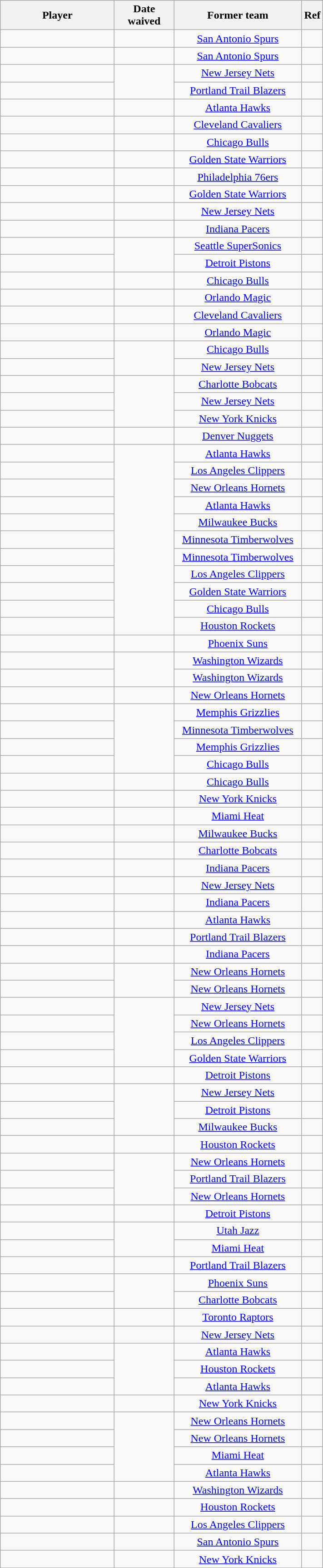<table class="wikitable sortable" style="text-align:center">
<tr>
<th style="width:160px">Player</th>
<th style="width:80px">Date waived</th>
<th style="width:180px">Former team</th>
<th class="unsortable">Ref</th>
</tr>
<tr>
<td align=left></td>
<td></td>
<td><a href='#'>San Antonio Spurs</a></td>
<td></td>
</tr>
<tr>
<td align=left></td>
<td></td>
<td><a href='#'>San Antonio Spurs</a></td>
<td></td>
</tr>
<tr>
<td align=left></td>
<td rowspan=2 style="text-align:center"></td>
<td><a href='#'>New Jersey Nets</a></td>
<td></td>
</tr>
<tr>
<td align=left></td>
<td><a href='#'>Portland Trail Blazers</a></td>
<td></td>
</tr>
<tr>
<td align=left></td>
<td></td>
<td><a href='#'>Atlanta Hawks</a></td>
<td></td>
</tr>
<tr>
<td align=left></td>
<td></td>
<td><a href='#'>Cleveland Cavaliers</a></td>
<td></td>
</tr>
<tr>
<td align=left></td>
<td></td>
<td><a href='#'>Chicago Bulls</a></td>
<td></td>
</tr>
<tr>
<td align=left></td>
<td></td>
<td><a href='#'>Golden State Warriors</a></td>
<td></td>
</tr>
<tr>
<td align=left></td>
<td></td>
<td><a href='#'>Philadelphia 76ers</a></td>
<td></td>
</tr>
<tr>
<td align=left></td>
<td></td>
<td><a href='#'>Golden State Warriors</a></td>
<td></td>
</tr>
<tr>
<td align=left></td>
<td></td>
<td><a href='#'>New Jersey Nets</a></td>
<td></td>
</tr>
<tr>
<td align=left></td>
<td></td>
<td><a href='#'>Indiana Pacers</a></td>
<td></td>
</tr>
<tr>
<td align=left></td>
<td rowspan=2 style="text-align:center"></td>
<td><a href='#'>Seattle SuperSonics</a></td>
<td></td>
</tr>
<tr>
<td align=left></td>
<td><a href='#'>Detroit Pistons</a></td>
<td></td>
</tr>
<tr>
<td align=left></td>
<td></td>
<td><a href='#'>Chicago Bulls</a></td>
<td></td>
</tr>
<tr>
<td align=left></td>
<td></td>
<td><a href='#'>Orlando Magic</a></td>
<td></td>
</tr>
<tr>
<td align=left></td>
<td></td>
<td><a href='#'>Cleveland Cavaliers</a></td>
<td></td>
</tr>
<tr>
<td align=left></td>
<td></td>
<td><a href='#'>Orlando Magic</a></td>
<td></td>
</tr>
<tr>
<td align=left></td>
<td rowspan=2 style="text-align:center"></td>
<td><a href='#'>Chicago Bulls</a></td>
<td></td>
</tr>
<tr>
<td align=left></td>
<td><a href='#'>New Jersey Nets</a></td>
<td></td>
</tr>
<tr>
<td align=left></td>
<td rowspan=3 style="text-align:center"></td>
<td><a href='#'>Charlotte Bobcats</a></td>
<td></td>
</tr>
<tr>
<td align=left></td>
<td><a href='#'>New Jersey Nets</a></td>
<td></td>
</tr>
<tr>
<td align=left></td>
<td><a href='#'>New York Knicks</a></td>
<td></td>
</tr>
<tr>
<td align=left></td>
<td></td>
<td><a href='#'>Denver Nuggets</a></td>
<td></td>
</tr>
<tr>
<td align=left></td>
<td rowspan=11 style="text-align:center"></td>
<td><a href='#'>Atlanta Hawks</a></td>
<td></td>
</tr>
<tr>
<td align=left></td>
<td><a href='#'>Los Angeles Clippers</a></td>
<td></td>
</tr>
<tr>
<td align=left></td>
<td><a href='#'>New Orleans Hornets</a></td>
<td></td>
</tr>
<tr>
<td align=left></td>
<td><a href='#'>Atlanta Hawks</a></td>
<td></td>
</tr>
<tr>
<td align=left></td>
<td><a href='#'>Milwaukee Bucks</a></td>
<td></td>
</tr>
<tr>
<td align=left></td>
<td><a href='#'>Minnesota Timberwolves</a></td>
<td></td>
</tr>
<tr>
<td align=left></td>
<td><a href='#'>Minnesota Timberwolves</a></td>
<td></td>
</tr>
<tr>
<td align=left></td>
<td><a href='#'>Los Angeles Clippers</a></td>
<td></td>
</tr>
<tr>
<td align=left></td>
<td><a href='#'>Golden State Warriors</a></td>
<td></td>
</tr>
<tr>
<td align=left></td>
<td><a href='#'>Chicago Bulls</a></td>
<td></td>
</tr>
<tr>
<td align=left></td>
<td><a href='#'>Houston Rockets</a></td>
<td></td>
</tr>
<tr>
<td align=left></td>
<td></td>
<td><a href='#'>Phoenix Suns</a></td>
<td></td>
</tr>
<tr>
<td align=left></td>
<td rowspan=2 style="text-align:center"></td>
<td><a href='#'>Washington Wizards</a></td>
<td></td>
</tr>
<tr>
<td align=left></td>
<td><a href='#'>Washington Wizards</a></td>
<td></td>
</tr>
<tr>
<td align=left></td>
<td></td>
<td><a href='#'>New Orleans Hornets</a></td>
<td></td>
</tr>
<tr>
<td align=left></td>
<td rowspan=4 style="text-align:center"></td>
<td><a href='#'>Memphis Grizzlies</a></td>
<td></td>
</tr>
<tr>
<td align=left></td>
<td><a href='#'>Minnesota Timberwolves</a></td>
<td></td>
</tr>
<tr>
<td align=left></td>
<td><a href='#'>Memphis Grizzlies</a></td>
<td></td>
</tr>
<tr>
<td align=left></td>
<td><a href='#'>Chicago Bulls</a></td>
<td></td>
</tr>
<tr>
<td align=left></td>
<td></td>
<td><a href='#'>Chicago Bulls</a></td>
<td></td>
</tr>
<tr>
<td align=left></td>
<td></td>
<td><a href='#'>New York Knicks</a></td>
<td></td>
</tr>
<tr>
<td align=left></td>
<td></td>
<td><a href='#'>Miami Heat</a></td>
<td></td>
</tr>
<tr>
<td align=left></td>
<td></td>
<td><a href='#'>Milwaukee Bucks</a></td>
<td></td>
</tr>
<tr>
<td align=left></td>
<td></td>
<td><a href='#'>Charlotte Bobcats</a></td>
<td></td>
</tr>
<tr>
<td align=left></td>
<td></td>
<td><a href='#'>Indiana Pacers</a></td>
<td></td>
</tr>
<tr>
<td align=left></td>
<td></td>
<td><a href='#'>New Jersey Nets</a></td>
<td></td>
</tr>
<tr>
<td align=left></td>
<td></td>
<td><a href='#'>Indiana Pacers</a></td>
<td></td>
</tr>
<tr>
<td align=left></td>
<td></td>
<td><a href='#'>Atlanta Hawks</a></td>
<td></td>
</tr>
<tr>
<td align=left></td>
<td></td>
<td><a href='#'>Portland Trail Blazers</a></td>
<td></td>
</tr>
<tr>
<td align=left></td>
<td></td>
<td><a href='#'>Indiana Pacers</a></td>
<td></td>
</tr>
<tr>
<td align=left></td>
<td rowspan=2 style="text-align:center"></td>
<td><a href='#'>New Orleans Hornets</a></td>
<td></td>
</tr>
<tr>
<td align=left></td>
<td><a href='#'>New Orleans Hornets</a></td>
<td></td>
</tr>
<tr>
<td align=left></td>
<td rowspan=4 style="text-align:center"></td>
<td><a href='#'>New Jersey Nets</a></td>
<td></td>
</tr>
<tr>
<td align=left></td>
<td><a href='#'>New Orleans Hornets</a></td>
<td></td>
</tr>
<tr>
<td align=left></td>
<td><a href='#'>Los Angeles Clippers</a></td>
<td></td>
</tr>
<tr>
<td align=left></td>
<td><a href='#'>Golden State Warriors</a></td>
<td></td>
</tr>
<tr>
<td align=left></td>
<td></td>
<td><a href='#'>Detroit Pistons</a></td>
<td></td>
</tr>
<tr>
<td align=left></td>
<td rowspan=3 style="text-align:center"></td>
<td><a href='#'>New Jersey Nets</a></td>
<td></td>
</tr>
<tr>
<td align=left></td>
<td><a href='#'>Detroit Pistons</a></td>
<td></td>
</tr>
<tr>
<td align=left></td>
<td><a href='#'>Milwaukee Bucks</a></td>
<td></td>
</tr>
<tr>
<td align=left></td>
<td></td>
<td><a href='#'>Houston Rockets</a></td>
<td></td>
</tr>
<tr>
<td align=left></td>
<td rowspan=3 style="text-align:center"></td>
<td><a href='#'>New Orleans Hornets</a></td>
<td></td>
</tr>
<tr>
<td align=left></td>
<td><a href='#'>Portland Trail Blazers</a></td>
<td></td>
</tr>
<tr>
<td align=left></td>
<td><a href='#'>New Orleans Hornets</a></td>
<td></td>
</tr>
<tr>
<td align=left></td>
<td></td>
<td><a href='#'>Detroit Pistons</a></td>
<td></td>
</tr>
<tr>
<td align=left></td>
<td rowspan=2 style="text-align:center"></td>
<td><a href='#'>Utah Jazz</a></td>
<td></td>
</tr>
<tr>
<td align=left></td>
<td><a href='#'>Miami Heat</a></td>
<td></td>
</tr>
<tr>
<td align=left></td>
<td></td>
<td><a href='#'>Portland Trail Blazers</a></td>
<td></td>
</tr>
<tr>
<td align=left></td>
<td rowspan=2 style="text-align:center"></td>
<td><a href='#'>Phoenix Suns</a></td>
<td></td>
</tr>
<tr>
<td align=left></td>
<td><a href='#'>Charlotte Bobcats</a></td>
<td></td>
</tr>
<tr>
<td align=left></td>
<td></td>
<td><a href='#'>Toronto Raptors</a></td>
<td></td>
</tr>
<tr>
<td align=left></td>
<td></td>
<td><a href='#'>New Jersey Nets</a></td>
<td></td>
</tr>
<tr>
<td align=left></td>
<td rowspan=3 style="text-align:center"></td>
<td><a href='#'>Atlanta Hawks</a></td>
<td></td>
</tr>
<tr>
<td align=left></td>
<td><a href='#'>Houston Rockets</a></td>
<td></td>
</tr>
<tr>
<td align=left></td>
<td><a href='#'>Atlanta Hawks</a></td>
<td></td>
</tr>
<tr>
<td align=left></td>
<td></td>
<td><a href='#'>New York Knicks</a></td>
<td></td>
</tr>
<tr>
<td align=left></td>
<td rowspan=4 style="text-align:center"></td>
<td><a href='#'>New Orleans Hornets</a></td>
<td></td>
</tr>
<tr>
<td align=left></td>
<td><a href='#'>New Orleans Hornets</a></td>
<td></td>
</tr>
<tr>
<td align=left></td>
<td><a href='#'>Miami Heat</a></td>
<td></td>
</tr>
<tr>
<td align=left></td>
<td><a href='#'>Atlanta Hawks</a></td>
<td></td>
</tr>
<tr>
<td align=left></td>
<td></td>
<td><a href='#'>Washington Wizards</a></td>
<td></td>
</tr>
<tr>
<td align=left></td>
<td></td>
<td><a href='#'>Houston Rockets</a></td>
<td></td>
</tr>
<tr>
<td align=left></td>
<td></td>
<td><a href='#'>Los Angeles Clippers</a></td>
<td></td>
</tr>
<tr>
<td align=left></td>
<td></td>
<td><a href='#'>San Antonio Spurs</a></td>
<td></td>
</tr>
<tr>
<td align=left></td>
<td></td>
<td><a href='#'>New York Knicks</a></td>
<td></td>
</tr>
</table>
